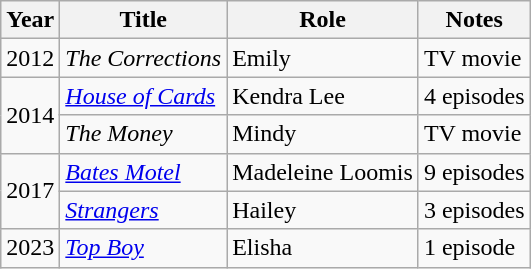<table class="wikitable sortable">
<tr>
<th>Year</th>
<th>Title</th>
<th>Role</th>
<th class="unsortable">Notes</th>
</tr>
<tr>
<td>2012</td>
<td><em>The Corrections</em></td>
<td>Emily</td>
<td>TV movie</td>
</tr>
<tr>
<td rowspan="2">2014</td>
<td><em><a href='#'>House of Cards</a></em></td>
<td>Kendra Lee</td>
<td>4 episodes</td>
</tr>
<tr>
<td><em>The Money</em></td>
<td>Mindy</td>
<td>TV movie</td>
</tr>
<tr>
<td rowspan="2">2017</td>
<td><em><a href='#'>Bates Motel</a></em></td>
<td>Madeleine Loomis</td>
<td>9 episodes</td>
</tr>
<tr>
<td><em><a href='#'>Strangers</a></em></td>
<td>Hailey</td>
<td>3 episodes</td>
</tr>
<tr>
<td>2023</td>
<td><em><a href='#'>Top Boy</a></em></td>
<td>Elisha</td>
<td>1 episode</td>
</tr>
</table>
